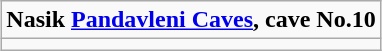<table class="wikitable" style="margin:0 auto;"  align="center"  colspan="2" cellpadding="3" style="font-size: 80%; width: 100%;">
<tr>
<td state = ><strong>Nasik <a href='#'>Pandavleni Caves</a>, cave No.10</strong></td>
</tr>
<tr>
<td></td>
</tr>
</table>
